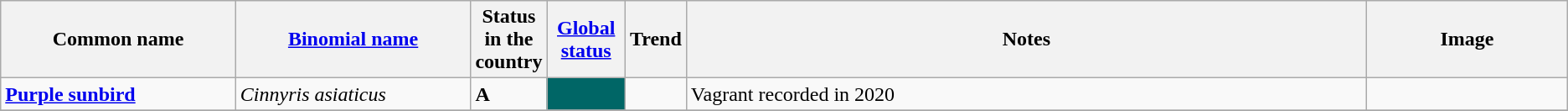<table class="wikitable sortable">
<tr>
<th width="15%">Common name</th>
<th width="15%"><a href='#'>Binomial name</a></th>
<th width="1%">Status in the country</th>
<th width="5%"><a href='#'>Global status</a></th>
<th width="1%">Trend</th>
<th class="unsortable">Notes</th>
<th class="unsortable">Image</th>
</tr>
<tr>
<td><strong><a href='#'>Purple sunbird</a></strong></td>
<td><em>Cinnyris asiaticus</em></td>
<td><strong>A</strong></td>
<td align=center style="background: #006666"></td>
<td align=center></td>
<td>Vagrant recorded in 2020</td>
<td><br></td>
</tr>
<tr>
</tr>
</table>
